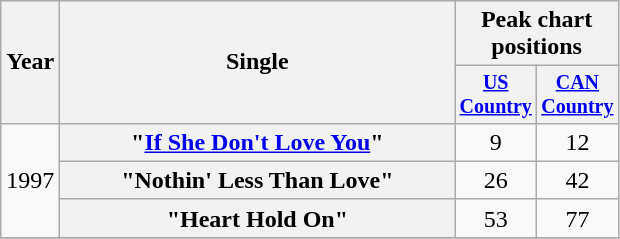<table class="wikitable plainrowheaders" style="text-align:center;">
<tr>
<th rowspan="2">Year</th>
<th rowspan="2" style="width:16em;">Single</th>
<th colspan="2">Peak chart<br>positions</th>
</tr>
<tr style="font-size:smaller;">
<th width="45"><a href='#'>US Country</a></th>
<th width="45"><a href='#'>CAN Country</a></th>
</tr>
<tr>
<td rowspan="3">1997</td>
<th scope="row">"<a href='#'>If She Don't Love You</a>"</th>
<td>9</td>
<td>12</td>
</tr>
<tr>
<th scope="row">"Nothin' Less Than Love"</th>
<td>26</td>
<td>42</td>
</tr>
<tr>
<th scope="row">"Heart Hold On"</th>
<td>53</td>
<td>77</td>
</tr>
<tr>
</tr>
</table>
